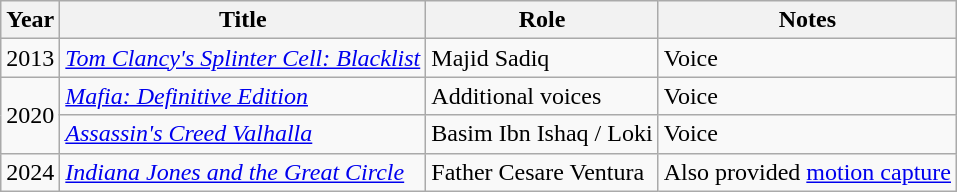<table class="wikitable sortable">
<tr>
<th>Year</th>
<th>Title</th>
<th>Role</th>
<th class="unsortable">Notes</th>
</tr>
<tr>
<td>2013</td>
<td><em><a href='#'>Tom Clancy's Splinter Cell: Blacklist</a></em></td>
<td>Majid Sadiq</td>
<td>Voice</td>
</tr>
<tr>
<td rowspan=2>2020</td>
<td><em><a href='#'>Mafia: Definitive Edition</a></em></td>
<td>Additional voices</td>
<td>Voice</td>
</tr>
<tr>
<td><em><a href='#'>Assassin's Creed Valhalla</a></em></td>
<td>Basim Ibn Ishaq / Loki</td>
<td>Voice</td>
</tr>
<tr>
<td>2024</td>
<td><em><a href='#'>Indiana Jones and the Great Circle</a></em></td>
<td>Father Cesare Ventura</td>
<td>Also provided <a href='#'>motion capture</a></td>
</tr>
</table>
